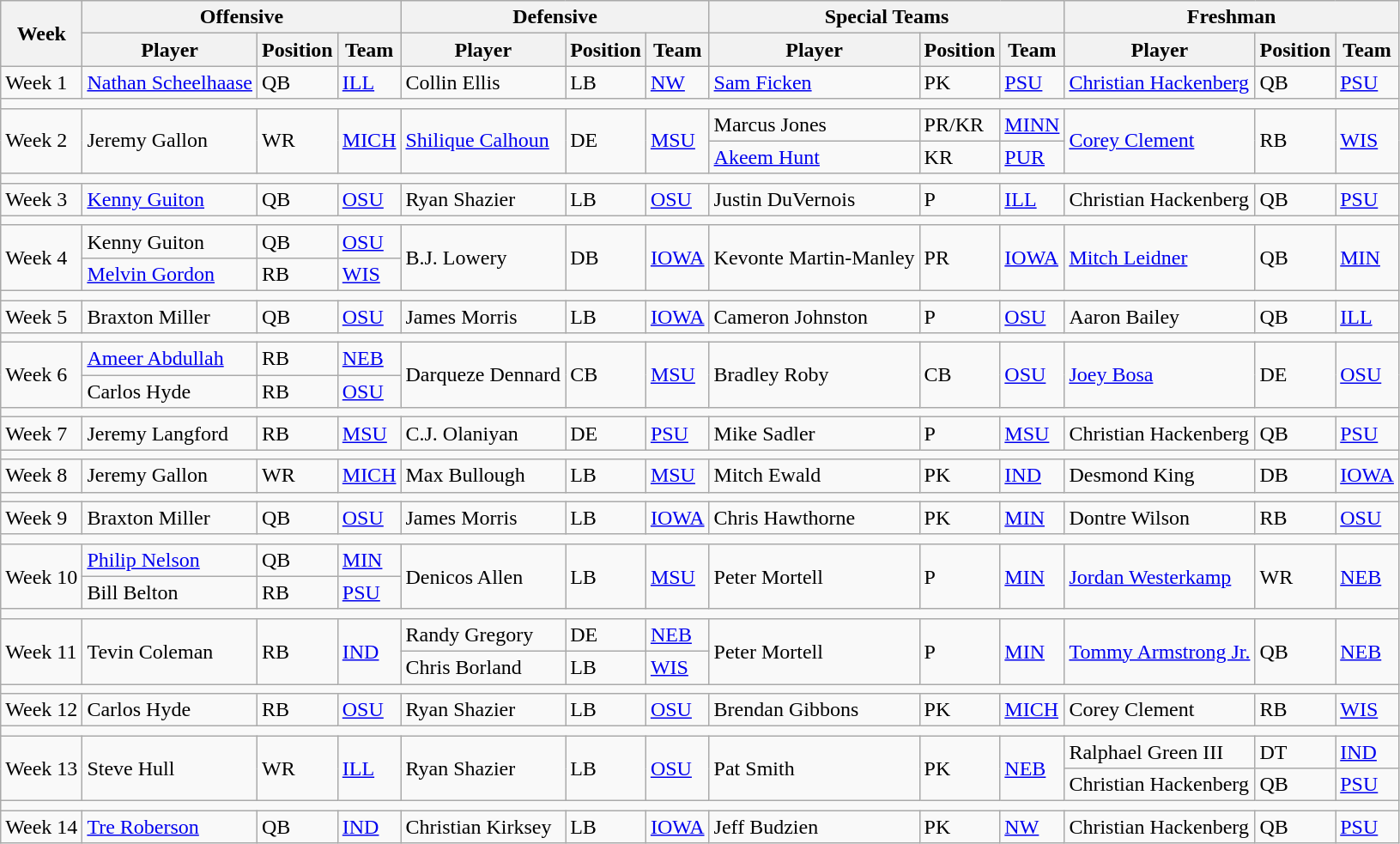<table class="wikitable" border="1">
<tr>
<th rowspan="2">Week</th>
<th colspan="3">Offensive</th>
<th colspan="3">Defensive</th>
<th colspan="3">Special Teams</th>
<th colspan="3">Freshman</th>
</tr>
<tr>
<th>Player</th>
<th>Position</th>
<th>Team</th>
<th>Player</th>
<th>Position</th>
<th>Team</th>
<th>Player</th>
<th>Position</th>
<th>Team</th>
<th>Player</th>
<th>Position</th>
<th>Team</th>
</tr>
<tr>
<td>Week 1</td>
<td><a href='#'>Nathan Scheelhaase</a></td>
<td>QB</td>
<td><a href='#'>ILL</a></td>
<td>Collin Ellis</td>
<td>LB</td>
<td><a href='#'>NW</a></td>
<td><a href='#'>Sam Ficken</a></td>
<td>PK</td>
<td><a href='#'>PSU</a></td>
<td><a href='#'>Christian Hackenberg</a></td>
<td>QB</td>
<td><a href='#'>PSU</a></td>
</tr>
<tr>
<td colspan="13"></td>
</tr>
<tr>
<td rowspan="2">Week 2</td>
<td rowspan="2">Jeremy Gallon</td>
<td rowspan="2">WR</td>
<td rowspan="2"><a href='#'>MICH</a></td>
<td rowspan="2"><a href='#'>Shilique Calhoun</a></td>
<td rowspan="2">DE</td>
<td rowspan="2"><a href='#'>MSU</a></td>
<td>Marcus Jones</td>
<td>PR/KR</td>
<td><a href='#'>MINN</a></td>
<td rowspan="2"><a href='#'>Corey Clement</a></td>
<td rowspan="2">RB</td>
<td rowspan="2"><a href='#'>WIS</a></td>
</tr>
<tr>
<td><a href='#'>Akeem Hunt</a></td>
<td>KR</td>
<td><a href='#'>PUR</a></td>
</tr>
<tr>
<td colspan="13"></td>
</tr>
<tr>
<td>Week 3</td>
<td><a href='#'>Kenny Guiton</a></td>
<td>QB</td>
<td><a href='#'>OSU</a></td>
<td>Ryan Shazier</td>
<td>LB</td>
<td><a href='#'>OSU</a></td>
<td>Justin DuVernois</td>
<td>P</td>
<td><a href='#'>ILL</a></td>
<td>Christian Hackenberg</td>
<td>QB</td>
<td><a href='#'>PSU</a></td>
</tr>
<tr>
<td colspan="13"></td>
</tr>
<tr>
<td rowspan="2">Week 4</td>
<td>Kenny Guiton</td>
<td>QB</td>
<td><a href='#'>OSU</a></td>
<td rowspan="2">B.J. Lowery</td>
<td rowspan="2">DB</td>
<td rowspan="2"><a href='#'>IOWA</a></td>
<td rowspan="2">Kevonte Martin-Manley</td>
<td rowspan="2">PR</td>
<td rowspan="2"><a href='#'>IOWA</a></td>
<td rowspan="2"><a href='#'>Mitch Leidner</a></td>
<td rowspan="2">QB</td>
<td rowspan="2"><a href='#'>MIN</a></td>
</tr>
<tr>
<td><a href='#'>Melvin Gordon</a></td>
<td>RB</td>
<td><a href='#'>WIS</a></td>
</tr>
<tr>
<td colspan="13"></td>
</tr>
<tr>
<td>Week 5</td>
<td>Braxton Miller</td>
<td>QB</td>
<td><a href='#'>OSU</a></td>
<td>James Morris</td>
<td>LB</td>
<td><a href='#'>IOWA</a></td>
<td>Cameron Johnston</td>
<td>P</td>
<td><a href='#'>OSU</a></td>
<td>Aaron Bailey</td>
<td>QB</td>
<td><a href='#'>ILL</a></td>
</tr>
<tr>
<td colspan="13"></td>
</tr>
<tr>
<td rowspan="2">Week 6</td>
<td><a href='#'>Ameer Abdullah</a></td>
<td>RB</td>
<td><a href='#'>NEB</a></td>
<td rowspan="2">Darqueze Dennard</td>
<td rowspan="2">CB</td>
<td rowspan="2"><a href='#'>MSU</a></td>
<td rowspan="2">Bradley Roby</td>
<td rowspan="2">CB</td>
<td rowspan="2"><a href='#'>OSU</a></td>
<td rowspan="2"><a href='#'>Joey Bosa</a></td>
<td rowspan="2">DE</td>
<td rowspan="2"><a href='#'>OSU</a></td>
</tr>
<tr>
<td>Carlos Hyde</td>
<td>RB</td>
<td><a href='#'>OSU</a></td>
</tr>
<tr>
<td colspan="13"></td>
</tr>
<tr>
<td>Week 7</td>
<td>Jeremy Langford</td>
<td>RB</td>
<td><a href='#'>MSU</a></td>
<td>C.J. Olaniyan</td>
<td>DE</td>
<td><a href='#'>PSU</a></td>
<td>Mike Sadler</td>
<td>P</td>
<td><a href='#'>MSU</a></td>
<td>Christian Hackenberg</td>
<td>QB</td>
<td><a href='#'>PSU</a></td>
</tr>
<tr>
<td colspan="13"></td>
</tr>
<tr>
<td>Week 8</td>
<td>Jeremy Gallon</td>
<td>WR</td>
<td><a href='#'>MICH</a></td>
<td>Max Bullough</td>
<td>LB</td>
<td><a href='#'>MSU</a></td>
<td>Mitch Ewald</td>
<td>PK</td>
<td><a href='#'>IND</a></td>
<td>Desmond King</td>
<td>DB</td>
<td><a href='#'>IOWA</a></td>
</tr>
<tr>
<td colspan="13"></td>
</tr>
<tr>
<td>Week 9</td>
<td>Braxton Miller</td>
<td>QB</td>
<td><a href='#'>OSU</a></td>
<td>James Morris</td>
<td>LB</td>
<td><a href='#'>IOWA</a></td>
<td>Chris Hawthorne</td>
<td>PK</td>
<td><a href='#'>MIN</a></td>
<td>Dontre Wilson</td>
<td>RB</td>
<td><a href='#'>OSU</a></td>
</tr>
<tr>
<td colspan="13"></td>
</tr>
<tr>
<td rowspan="2">Week 10</td>
<td><a href='#'>Philip Nelson</a></td>
<td>QB</td>
<td><a href='#'>MIN</a></td>
<td rowspan="2">Denicos Allen</td>
<td rowspan="2">LB</td>
<td rowspan="2"><a href='#'>MSU</a></td>
<td rowspan="2">Peter Mortell</td>
<td rowspan="2">P</td>
<td rowspan="2"><a href='#'>MIN</a></td>
<td rowspan="2"><a href='#'>Jordan Westerkamp</a></td>
<td rowspan="2">WR</td>
<td rowspan="2"><a href='#'>NEB</a></td>
</tr>
<tr>
<td>Bill Belton</td>
<td>RB</td>
<td><a href='#'>PSU</a></td>
</tr>
<tr>
<td colspan="13"></td>
</tr>
<tr>
<td rowspan="2">Week 11</td>
<td rowspan="2">Tevin Coleman</td>
<td rowspan="2">RB</td>
<td rowspan="2"><a href='#'>IND</a></td>
<td>Randy Gregory</td>
<td>DE</td>
<td><a href='#'>NEB</a></td>
<td rowspan="2">Peter Mortell</td>
<td rowspan="2">P</td>
<td rowspan="2"><a href='#'>MIN</a></td>
<td rowspan="2"><a href='#'>Tommy Armstrong Jr.</a></td>
<td rowspan="2">QB</td>
<td rowspan="2"><a href='#'>NEB</a></td>
</tr>
<tr>
<td>Chris Borland</td>
<td>LB</td>
<td><a href='#'>WIS</a></td>
</tr>
<tr>
<td colspan="13"></td>
</tr>
<tr>
<td>Week 12</td>
<td>Carlos Hyde</td>
<td>RB</td>
<td><a href='#'>OSU</a></td>
<td>Ryan Shazier</td>
<td>LB</td>
<td><a href='#'>OSU</a></td>
<td>Brendan Gibbons</td>
<td>PK</td>
<td><a href='#'>MICH</a></td>
<td>Corey Clement</td>
<td>RB</td>
<td><a href='#'>WIS</a></td>
</tr>
<tr>
<td colspan="13"></td>
</tr>
<tr>
<td rowspan="2">Week 13</td>
<td rowspan="2">Steve Hull</td>
<td rowspan="2">WR</td>
<td rowspan="2"><a href='#'>ILL</a></td>
<td rowspan="2">Ryan Shazier</td>
<td rowspan="2">LB</td>
<td rowspan="2"><a href='#'>OSU</a></td>
<td rowspan="2">Pat Smith</td>
<td rowspan="2">PK</td>
<td rowspan="2"><a href='#'>NEB</a></td>
<td>Ralphael Green III</td>
<td>DT</td>
<td><a href='#'>IND</a></td>
</tr>
<tr>
<td>Christian Hackenberg</td>
<td>QB</td>
<td><a href='#'>PSU</a></td>
</tr>
<tr>
<td colspan="13"></td>
</tr>
<tr>
<td>Week 14</td>
<td><a href='#'>Tre Roberson</a></td>
<td>QB</td>
<td><a href='#'>IND</a></td>
<td>Christian Kirksey</td>
<td>LB</td>
<td><a href='#'>IOWA</a></td>
<td>Jeff Budzien</td>
<td>PK</td>
<td><a href='#'>NW</a></td>
<td>Christian Hackenberg</td>
<td>QB</td>
<td><a href='#'>PSU</a></td>
</tr>
</table>
